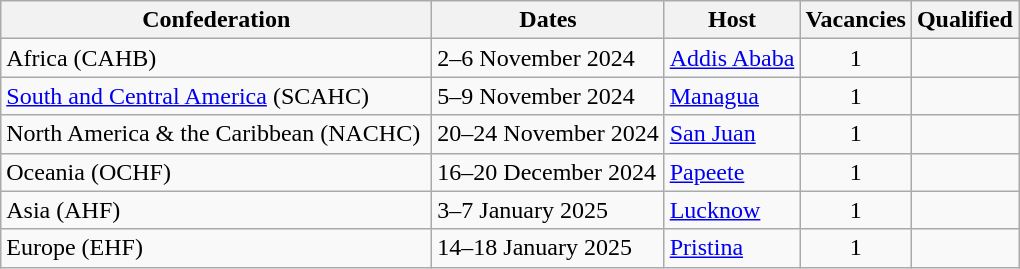<table class="wikitable">
<tr>
<th width=280>Confederation</th>
<th>Dates</th>
<th>Host</th>
<th>Vacancies</th>
<th>Qualified</th>
</tr>
<tr>
<td>Africa (CAHB)</td>
<td>2–6 November 2024</td>
<td> <a href='#'>Addis Ababa</a></td>
<td align=center>1</td>
<td></td>
</tr>
<tr>
<td><a href='#'>South and Central America</a> (SCAHC)</td>
<td>5–9 November 2024</td>
<td> <a href='#'>Managua</a></td>
<td align=center>1</td>
<td></td>
</tr>
<tr>
<td>North America & the Caribbean (NACHC)</td>
<td>20–24 November 2024</td>
<td> <a href='#'>San Juan</a></td>
<td align=center>1</td>
<td></td>
</tr>
<tr>
<td>Oceania (OCHF)</td>
<td>16–20 December 2024</td>
<td> <a href='#'>Papeete</a></td>
<td align=center>1</td>
<td></td>
</tr>
<tr>
<td>Asia (AHF)</td>
<td>3–7 January 2025</td>
<td> <a href='#'>Lucknow</a></td>
<td align=center>1</td>
<td></td>
</tr>
<tr>
<td>Europe (EHF)</td>
<td>14–18 January 2025</td>
<td> <a href='#'>Pristina</a></td>
<td align=center>1</td>
<td></td>
</tr>
</table>
